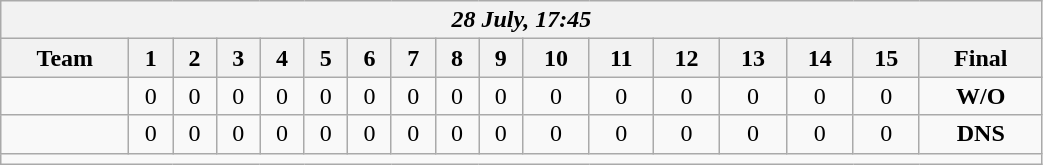<table class=wikitable style="text-align:center; width: 55%">
<tr>
<th colspan=17><em>28 July, 17:45</em></th>
</tr>
<tr>
<th>Team</th>
<th>1</th>
<th>2</th>
<th>3</th>
<th>4</th>
<th>5</th>
<th>6</th>
<th>7</th>
<th>8</th>
<th>9</th>
<th>10</th>
<th>11</th>
<th>12</th>
<th>13</th>
<th>14</th>
<th>15</th>
<th>Final</th>
</tr>
<tr>
<td align=left><strong></strong></td>
<td>0</td>
<td>0</td>
<td>0</td>
<td>0</td>
<td>0</td>
<td>0</td>
<td>0</td>
<td>0</td>
<td>0</td>
<td>0</td>
<td>0</td>
<td>0</td>
<td>0</td>
<td>0</td>
<td>0</td>
<td><strong>W/O</strong></td>
</tr>
<tr>
<td align=left></td>
<td>0</td>
<td>0</td>
<td>0</td>
<td>0</td>
<td>0</td>
<td>0</td>
<td>0</td>
<td>0</td>
<td>0</td>
<td>0</td>
<td>0</td>
<td>0</td>
<td>0</td>
<td>0</td>
<td>0</td>
<td><strong>DNS</strong></td>
</tr>
<tr>
<td colspan=17></td>
</tr>
</table>
